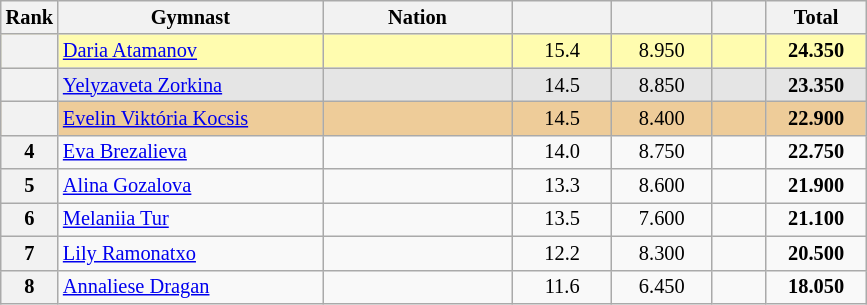<table class="wikitable sortable" style="text-align:center; font-size:85%">
<tr>
<th scope="col" style="width:20px;">Rank</th>
<th ! scope="col" style="width:170px;">Gymnast</th>
<th ! scope="col" style="width:120px;">Nation</th>
<th ! scope="col" style="width:60px;"></th>
<th ! scope="col" style="width:60px;"></th>
<th ! scope="col" style="width:30px;"></th>
<th ! scope="col" style="width:60px;">Total</th>
</tr>
<tr bgcolor=fffcaf>
<th scope=row></th>
<td align=left><a href='#'>Daria Atamanov</a></td>
<td style="text-align:left;"></td>
<td>15.4</td>
<td>8.950</td>
<td></td>
<td><strong>24.350</strong></td>
</tr>
<tr bgcolor=e5e5e5>
<th scope=row></th>
<td align=left><a href='#'>Yelyzaveta Zorkina</a></td>
<td style="text-align:left;"></td>
<td>14.5</td>
<td>8.850</td>
<td></td>
<td><strong>23.350</strong></td>
</tr>
<tr bgcolor=eecc99>
<th scope=row></th>
<td align=left><a href='#'>Evelin Viktória Kocsis</a></td>
<td style="text-align:left;"></td>
<td>14.5</td>
<td>8.400</td>
<td></td>
<td><strong>22.900</strong></td>
</tr>
<tr>
<th scope=row>4</th>
<td align=left><a href='#'>Eva Brezalieva</a></td>
<td style="text-align:left;"></td>
<td>14.0</td>
<td>8.750</td>
<td></td>
<td><strong>22.750</strong></td>
</tr>
<tr>
<th scope=row>5</th>
<td align=left><a href='#'>Alina Gozalova</a></td>
<td style="text-align:left;"></td>
<td>13.3</td>
<td>8.600</td>
<td></td>
<td><strong>21.900</strong></td>
</tr>
<tr>
<th scope=row>6</th>
<td align=left><a href='#'>Melaniia Tur</a></td>
<td style="text-align:left;"></td>
<td>13.5</td>
<td>7.600</td>
<td></td>
<td><strong>21.100</strong></td>
</tr>
<tr>
<th scope=row>7</th>
<td align=left><a href='#'>Lily Ramonatxo</a></td>
<td style="text-align:left;"></td>
<td>12.2</td>
<td>8.300</td>
<td></td>
<td><strong>20.500</strong></td>
</tr>
<tr>
<th scope=row>8</th>
<td align=left><a href='#'>Annaliese Dragan</a></td>
<td style="text-align:left;"></td>
<td>11.6</td>
<td>6.450</td>
<td></td>
<td><strong>18.050</strong></td>
</tr>
</table>
